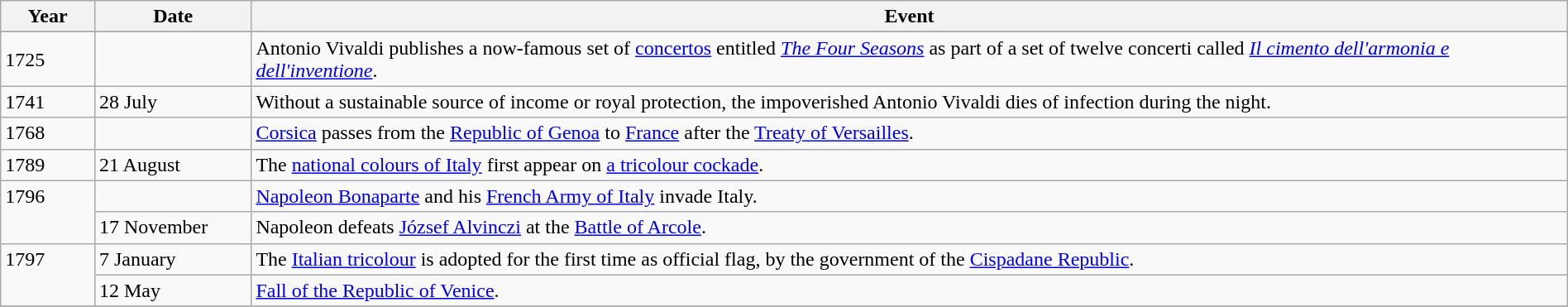<table class="wikitable" width="100%">
<tr>
<th style="width:6%">Year</th>
<th style="width:10%">Date</th>
<th>Event</th>
</tr>
<tr>
</tr>
<tr>
<td>1725</td>
<td></td>
<td>Antonio Vivaldi publishes a now-famous set of <a href='#'>concertos</a> entitled <em><a href='#'>The Four Seasons</a></em> as part of a set of twelve concerti called <em><a href='#'>Il cimento dell'armonia e dell'inventione</a></em>.</td>
</tr>
<tr>
<td>1741</td>
<td>28 July</td>
<td>Without a sustainable source of income or royal protection, the impoverished Antonio Vivaldi dies of infection during the night.</td>
</tr>
<tr>
<td>1768</td>
<td></td>
<td><a href='#'>Corsica</a> passes from the <a href='#'>Republic of Genoa</a> to <a href='#'>France</a> after the <a href='#'>Treaty of Versailles</a>.</td>
</tr>
<tr>
<td>1789</td>
<td>21 August</td>
<td>The <a href='#'>national colours of Italy</a> first appear on <a href='#'>a tricolour cockade</a>.</td>
</tr>
<tr>
<td rowspan="2" valign="top">1796</td>
<td></td>
<td><a href='#'>Napoleon Bonaparte</a> and his <a href='#'>French Army of Italy</a> invade Italy.</td>
</tr>
<tr>
<td>17 November</td>
<td>Napoleon defeats <a href='#'>József Alvinczi</a> at the <a href='#'>Battle of Arcole</a>.</td>
</tr>
<tr>
<td rowspan="2" valign="top">1797</td>
<td>7 January</td>
<td>The <a href='#'>Italian tricolour</a> is adopted for the first time as official flag, by the government of the <a href='#'>Cispadane Republic</a>.</td>
</tr>
<tr>
<td>12 May</td>
<td><a href='#'>Fall of the Republic of Venice</a>.</td>
</tr>
<tr>
</tr>
</table>
